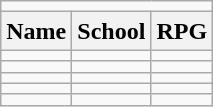<table class="wikitable">
<tr>
<td colspan=3></td>
</tr>
<tr>
<th>Name</th>
<th>School</th>
<th>RPG</th>
</tr>
<tr>
<td></td>
<td></td>
<td></td>
</tr>
<tr>
<td></td>
<td></td>
<td></td>
</tr>
<tr>
<td></td>
<td></td>
<td></td>
</tr>
<tr>
<td></td>
<td></td>
<td></td>
</tr>
<tr>
<td></td>
<td></td>
<td></td>
</tr>
</table>
